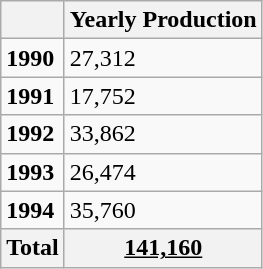<table class="wikitable">
<tr>
<th></th>
<th>Yearly Production</th>
</tr>
<tr>
<td><strong>1990</strong></td>
<td>27,312</td>
</tr>
<tr>
<td><strong>1991</strong></td>
<td>17,752</td>
</tr>
<tr>
<td><strong>1992</strong></td>
<td>33,862</td>
</tr>
<tr>
<td><strong>1993</strong></td>
<td>26,474</td>
</tr>
<tr>
<td><strong>1994</strong></td>
<td>35,760</td>
</tr>
<tr>
<th>Total</th>
<th><u>141,160</u></th>
</tr>
</table>
